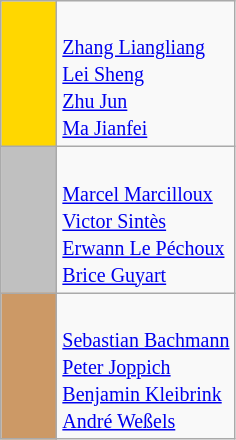<table class="wikitable" style="text-align:center">
<tr>
<td bgcolor="gold" width=30></td>
<td align=left><small><br><a href='#'>Zhang Liangliang</a><br><a href='#'>Lei Sheng</a><br><a href='#'>Zhu Jun</a><br><a href='#'>Ma Jianfei</a></small></td>
</tr>
<tr>
<td bgcolor="silver"></td>
<td align=left><small><br><a href='#'>Marcel Marcilloux</a><br><a href='#'>Victor Sintès</a><br><a href='#'>Erwann Le Péchoux</a><br><a href='#'>Brice Guyart</a></small></td>
</tr>
<tr>
<td bgcolor="#cc9966"></td>
<td align=left><small><br><a href='#'>Sebastian Bachmann</a><br><a href='#'>Peter Joppich</a><br><a href='#'>Benjamin Kleibrink</a><br><a href='#'>André Weßels</a></small></td>
</tr>
</table>
